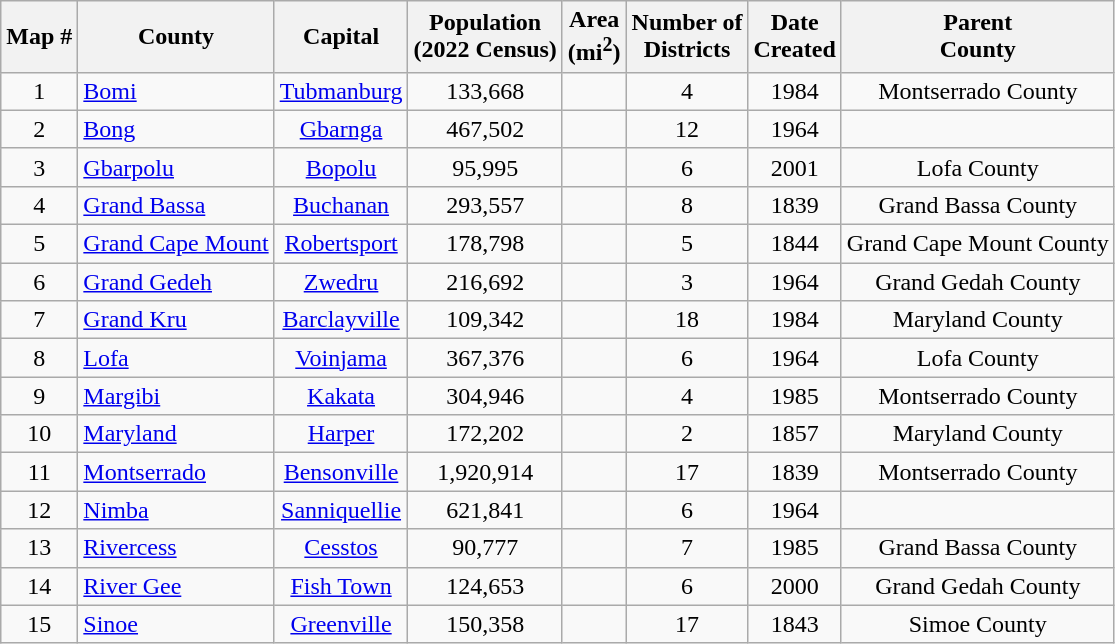<table class="wikitable sortable">
<tr>
<th>Map #</th>
<th>County</th>
<th>Capital</th>
<th>Population<br>(2022 Census)</th>
<th>Area<br>(mi<sup>2</sup>)</th>
<th>Number of<br>Districts</th>
<th>Date<br>Created</th>
<th>Parent<br>County</th>
</tr>
<tr>
<td align="center">1</td>
<td align="left"> <a href='#'>Bomi</a></td>
<td align="center"><a href='#'>Tubmanburg</a></td>
<td align="center">133,668</td>
<td align="center"></td>
<td align="center">4</td>
<td align="center">1984</td>
<td align="center">Montserrado County</td>
</tr>
<tr>
<td align="center">2</td>
<td align="left"> <a href='#'>Bong</a></td>
<td align="center"><a href='#'>Gbarnga</a></td>
<td align="center">467,502</td>
<td align="center"></td>
<td align="center">12</td>
<td align="center">1964</td>
<td align="center"></td>
</tr>
<tr>
<td align="center">3</td>
<td align="left"> <a href='#'>Gbarpolu</a></td>
<td align="center"><a href='#'>Bopolu</a></td>
<td align="center">95,995</td>
<td align="center"></td>
<td align="center">6</td>
<td align="center">2001</td>
<td align="center">Lofa County</td>
</tr>
<tr>
<td align="center">4</td>
<td align="left"> <a href='#'>Grand Bassa</a></td>
<td align="center"><a href='#'>Buchanan</a></td>
<td align="center">293,557</td>
<td align="center"></td>
<td align="center">8</td>
<td align="center">1839</td>
<td align="center">Grand Bassa County</td>
</tr>
<tr>
<td align="center">5</td>
<td align="left"> <a href='#'>Grand Cape Mount</a></td>
<td align="center"><a href='#'>Robertsport</a></td>
<td align="center">178,798</td>
<td align="center"></td>
<td align="center">5</td>
<td align="center">1844</td>
<td align="center">Grand Cape Mount County</td>
</tr>
<tr>
<td align="center">6</td>
<td align="left"> <a href='#'>Grand Gedeh</a></td>
<td align="center"><a href='#'>Zwedru</a></td>
<td align="center">216,692</td>
<td align="center"></td>
<td align="center">3</td>
<td align="center">1964</td>
<td align="center">Grand Gedah County</td>
</tr>
<tr>
<td align="center">7</td>
<td align="left"> <a href='#'>Grand Kru</a></td>
<td align="center"><a href='#'>Barclayville</a></td>
<td align="center">109,342</td>
<td align="center"></td>
<td align="center">18</td>
<td align="center">1984</td>
<td align="center">Maryland County</td>
</tr>
<tr>
<td align="center">8</td>
<td align="left"> <a href='#'>Lofa</a></td>
<td align="center"><a href='#'>Voinjama</a></td>
<td align="center">367,376</td>
<td align="center"></td>
<td align="center">6</td>
<td align="center">1964</td>
<td align="center">Lofa County</td>
</tr>
<tr>
<td align="center">9</td>
<td align="left"> <a href='#'>Margibi</a></td>
<td align="center"><a href='#'>Kakata</a></td>
<td align="center">304,946</td>
<td align="center"></td>
<td align="center">4</td>
<td align="center">1985</td>
<td align="center">Montserrado County</td>
</tr>
<tr>
<td align="center">10</td>
<td align="left"> <a href='#'>Maryland</a></td>
<td align="center"><a href='#'>Harper</a></td>
<td align="center">172,202</td>
<td align="center"></td>
<td align="center">2</td>
<td align="center">1857</td>
<td align="center">Maryland County</td>
</tr>
<tr>
<td align="center">11</td>
<td align="left"> <a href='#'>Montserrado</a></td>
<td align="center"><a href='#'>Bensonville</a></td>
<td align="center">1,920,914</td>
<td align="center"></td>
<td align="center">17</td>
<td align="center">1839</td>
<td align="center">Montserrado County</td>
</tr>
<tr>
<td align="center">12</td>
<td align="left"> <a href='#'>Nimba</a></td>
<td align="center"><a href='#'>Sanniquellie</a></td>
<td align="center">621,841</td>
<td align="center"></td>
<td align="center">6</td>
<td align="center">1964</td>
<td align="center"></td>
</tr>
<tr>
<td align="center">13</td>
<td align="left"> <a href='#'>Rivercess</a></td>
<td align="center"><a href='#'>Cesstos</a></td>
<td align="center">90,777</td>
<td align="center"></td>
<td align="center">7</td>
<td align="center">1985</td>
<td align="center">Grand Bassa County</td>
</tr>
<tr>
<td align="center">14</td>
<td align="left"> <a href='#'>River Gee</a></td>
<td align="center"><a href='#'>Fish Town</a></td>
<td align="center">124,653</td>
<td align="center"></td>
<td align="center">6</td>
<td align="center">2000</td>
<td align="center">Grand Gedah County</td>
</tr>
<tr>
<td align="center">15</td>
<td align="left"> <a href='#'>Sinoe</a></td>
<td align="center"><a href='#'>Greenville</a></td>
<td align="center">150,358</td>
<td align="center"></td>
<td align="center">17</td>
<td align="center">1843</td>
<td align="center">Simoe County</td>
</tr>
</table>
